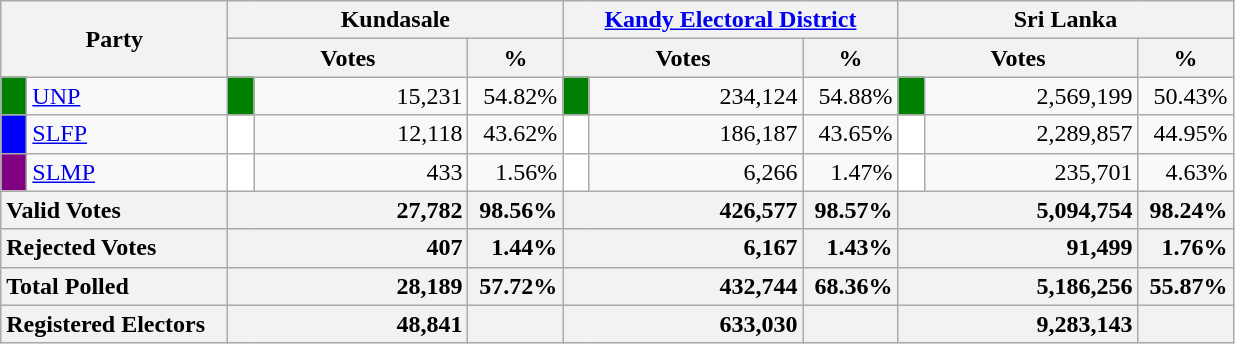<table class="wikitable">
<tr>
<th colspan="2" width="144px"rowspan="2">Party</th>
<th colspan="3" width="216px">Kundasale</th>
<th colspan="3" width="216px"><a href='#'>Kandy Electoral District</a></th>
<th colspan="3" width="216px">Sri Lanka</th>
</tr>
<tr>
<th colspan="2" width="144px">Votes</th>
<th>%</th>
<th colspan="2" width="144px">Votes</th>
<th>%</th>
<th colspan="2" width="144px">Votes</th>
<th>%</th>
</tr>
<tr>
<td style="background-color:green;" width="10px"></td>
<td style="text-align:left;"><a href='#'>UNP</a></td>
<td style="background-color:green;" width="10px"></td>
<td style="text-align:right;">15,231</td>
<td style="text-align:right;">54.82%</td>
<td style="background-color:green;" width="10px"></td>
<td style="text-align:right;">234,124</td>
<td style="text-align:right;">54.88%</td>
<td style="background-color:green;" width="10px"></td>
<td style="text-align:right;">2,569,199</td>
<td style="text-align:right;">50.43%</td>
</tr>
<tr>
<td style="background-color:blue;" width="10px"></td>
<td style="text-align:left;"><a href='#'>SLFP</a></td>
<td style="background-color:white;" width="10px"></td>
<td style="text-align:right;">12,118</td>
<td style="text-align:right;">43.62%</td>
<td style="background-color:white;" width="10px"></td>
<td style="text-align:right;">186,187</td>
<td style="text-align:right;">43.65%</td>
<td style="background-color:white;" width="10px"></td>
<td style="text-align:right;">2,289,857</td>
<td style="text-align:right;">44.95%</td>
</tr>
<tr>
<td style="background-color:purple;" width="10px"></td>
<td style="text-align:left;"><a href='#'>SLMP</a></td>
<td style="background-color:white;" width="10px"></td>
<td style="text-align:right;">433</td>
<td style="text-align:right;">1.56%</td>
<td style="background-color:white;" width="10px"></td>
<td style="text-align:right;">6,266</td>
<td style="text-align:right;">1.47%</td>
<td style="background-color:white;" width="10px"></td>
<td style="text-align:right;">235,701</td>
<td style="text-align:right;">4.63%</td>
</tr>
<tr>
<th colspan="2" width="144px"style="text-align:left;">Valid Votes</th>
<th style="text-align:right;"colspan="2" width="144px">27,782</th>
<th style="text-align:right;">98.56%</th>
<th style="text-align:right;"colspan="2" width="144px">426,577</th>
<th style="text-align:right;">98.57%</th>
<th style="text-align:right;"colspan="2" width="144px">5,094,754</th>
<th style="text-align:right;">98.24%</th>
</tr>
<tr>
<th colspan="2" width="144px"style="text-align:left;">Rejected Votes</th>
<th style="text-align:right;"colspan="2" width="144px">407</th>
<th style="text-align:right;">1.44%</th>
<th style="text-align:right;"colspan="2" width="144px">6,167</th>
<th style="text-align:right;">1.43%</th>
<th style="text-align:right;"colspan="2" width="144px">91,499</th>
<th style="text-align:right;">1.76%</th>
</tr>
<tr>
<th colspan="2" width="144px"style="text-align:left;">Total Polled</th>
<th style="text-align:right;"colspan="2" width="144px">28,189</th>
<th style="text-align:right;">57.72%</th>
<th style="text-align:right;"colspan="2" width="144px">432,744</th>
<th style="text-align:right;">68.36%</th>
<th style="text-align:right;"colspan="2" width="144px">5,186,256</th>
<th style="text-align:right;">55.87%</th>
</tr>
<tr>
<th colspan="2" width="144px"style="text-align:left;">Registered Electors</th>
<th style="text-align:right;"colspan="2" width="144px">48,841</th>
<th></th>
<th style="text-align:right;"colspan="2" width="144px">633,030</th>
<th></th>
<th style="text-align:right;"colspan="2" width="144px">9,283,143</th>
<th></th>
</tr>
</table>
